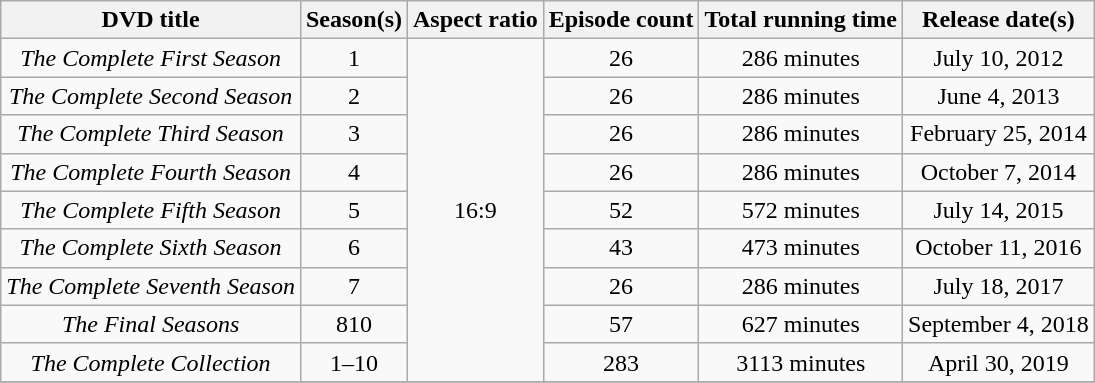<table class="wikitable sortable" style="text-align:center">
<tr>
<th>DVD title</th>
<th>Season(s)</th>
<th>Aspect ratio</th>
<th>Episode count</th>
<th>Total running time</th>
<th>Release date(s)</th>
</tr>
<tr>
<td><em>The Complete First Season</em></td>
<td>1</td>
<td "align="center" rowspan="9">16:9</td>
<td>26</td>
<td>286 minutes</td>
<td>July 10, 2012</td>
</tr>
<tr>
<td><em>The Complete Second Season</em></td>
<td>2</td>
<td>26</td>
<td>286 minutes</td>
<td>June 4, 2013</td>
</tr>
<tr>
<td><em>The Complete Third Season</em></td>
<td>3</td>
<td>26</td>
<td>286 minutes</td>
<td>February 25, 2014</td>
</tr>
<tr>
<td><em>The Complete Fourth Season</em></td>
<td>4</td>
<td>26</td>
<td>286 minutes</td>
<td>October 7, 2014</td>
</tr>
<tr>
<td><em>The Complete Fifth Season</em></td>
<td>5</td>
<td>52</td>
<td>572 minutes</td>
<td>July 14, 2015</td>
</tr>
<tr>
<td><em>The Complete Sixth Season</em></td>
<td>6</td>
<td>43</td>
<td>473 minutes</td>
<td>October 11, 2016</td>
</tr>
<tr>
<td><em>The Complete Seventh Season</em></td>
<td>7</td>
<td>26</td>
<td>286 minutes</td>
<td>July 18, 2017</td>
</tr>
<tr>
<td><em>The Final Seasons</em></td>
<td>810</td>
<td>57</td>
<td>627 minutes</td>
<td>September 4, 2018</td>
</tr>
<tr>
<td><em>The Complete Collection</em></td>
<td>1–10</td>
<td>283</td>
<td>3113 minutes</td>
<td>April 30, 2019</td>
</tr>
<tr>
</tr>
</table>
